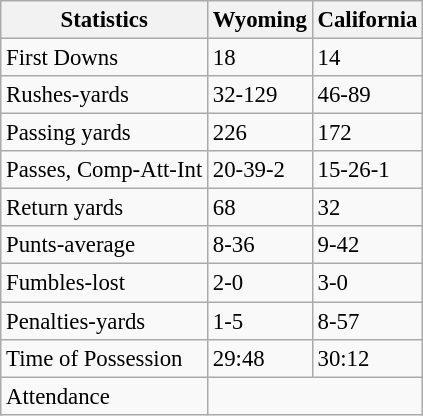<table class="wikitable" style="font-size: 95%;">
<tr>
<th>Statistics</th>
<th>Wyoming</th>
<th>California</th>
</tr>
<tr>
<td>First Downs</td>
<td>18</td>
<td>14</td>
</tr>
<tr>
<td>Rushes-yards</td>
<td>32-129</td>
<td>46-89</td>
</tr>
<tr>
<td>Passing yards</td>
<td>226</td>
<td>172</td>
</tr>
<tr>
<td>Passes, Comp-Att-Int</td>
<td>20-39-2</td>
<td>15-26-1</td>
</tr>
<tr>
<td>Return yards</td>
<td>68</td>
<td>32</td>
</tr>
<tr>
<td>Punts-average</td>
<td>8-36</td>
<td>9-42</td>
</tr>
<tr>
<td>Fumbles-lost</td>
<td>2-0</td>
<td>3-0</td>
</tr>
<tr>
<td>Penalties-yards</td>
<td>1-5</td>
<td>8-57</td>
</tr>
<tr>
<td>Time of Possession</td>
<td>29:48</td>
<td>30:12</td>
</tr>
<tr>
<td>Attendance</td>
<td colspan=2></td>
</tr>
</table>
